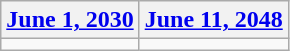<table class=wikitable>
<tr>
<th><a href='#'>June 1, 2030</a></th>
<th><a href='#'>June 11, 2048</a></th>
</tr>
<tr>
<td></td>
<td></td>
</tr>
</table>
